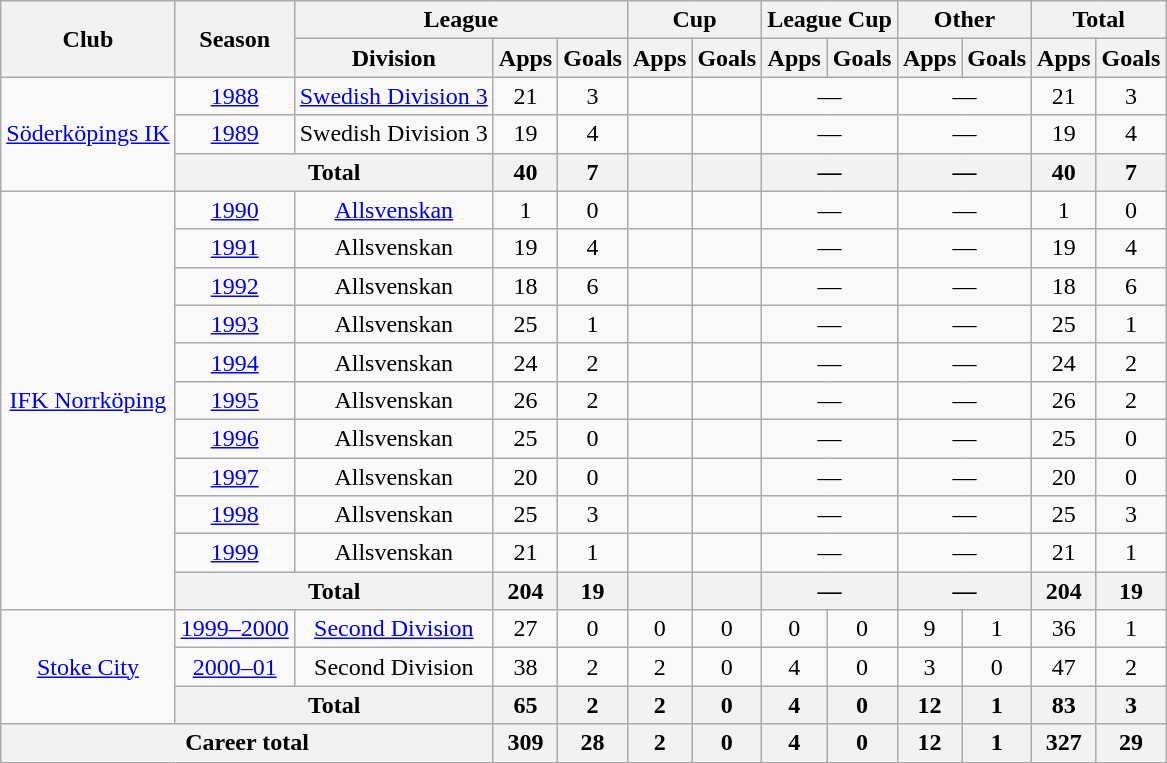<table class="wikitable" style="text-align: center;">
<tr>
<th rowspan="2">Club</th>
<th rowspan="2">Season</th>
<th colspan="3">League</th>
<th colspan="2">Cup</th>
<th colspan="2">League Cup</th>
<th colspan="2">Other</th>
<th colspan="2">Total</th>
</tr>
<tr>
<th>Division</th>
<th>Apps</th>
<th>Goals</th>
<th>Apps</th>
<th>Goals</th>
<th>Apps</th>
<th>Goals</th>
<th>Apps</th>
<th>Goals</th>
<th>Apps</th>
<th>Goals</th>
</tr>
<tr>
<td rowspan=3><a href='#'>Söderköpings IK</a></td>
<td><a href='#'>1988</a></td>
<td><a href='#'>Swedish Division 3</a></td>
<td>21</td>
<td>3</td>
<td></td>
<td></td>
<td colspan="2">—</td>
<td colspan="2">—</td>
<td>21</td>
<td>3</td>
</tr>
<tr>
<td><a href='#'>1989</a></td>
<td>Swedish Division 3</td>
<td>19</td>
<td>4</td>
<td></td>
<td></td>
<td colspan="2">—</td>
<td colspan="2">—</td>
<td>19</td>
<td>4</td>
</tr>
<tr>
<th colspan=2>Total</th>
<th>40</th>
<th>7</th>
<th></th>
<th></th>
<th colspan="2">—</th>
<th colspan="2">—</th>
<th>40</th>
<th>7</th>
</tr>
<tr>
<td rowspan=11><a href='#'>IFK Norrköping</a></td>
<td><a href='#'>1990</a></td>
<td><a href='#'>Allsvenskan</a></td>
<td>1</td>
<td>0</td>
<td></td>
<td></td>
<td colspan="2">—</td>
<td colspan="2">—</td>
<td>1</td>
<td>0</td>
</tr>
<tr>
<td><a href='#'>1991</a></td>
<td>Allsvenskan</td>
<td>19</td>
<td>4</td>
<td></td>
<td></td>
<td colspan="2">—</td>
<td colspan="2">—</td>
<td>19</td>
<td>4</td>
</tr>
<tr>
<td><a href='#'>1992</a></td>
<td>Allsvenskan</td>
<td>18</td>
<td>6</td>
<td></td>
<td></td>
<td colspan="2">—</td>
<td colspan="2">—</td>
<td>18</td>
<td>6</td>
</tr>
<tr>
<td><a href='#'>1993</a></td>
<td>Allsvenskan</td>
<td>25</td>
<td>1</td>
<td></td>
<td></td>
<td colspan="2">—</td>
<td colspan="2">—</td>
<td>25</td>
<td>1</td>
</tr>
<tr>
<td><a href='#'>1994</a></td>
<td>Allsvenskan</td>
<td>24</td>
<td>2</td>
<td></td>
<td></td>
<td colspan="2">—</td>
<td colspan="2">—</td>
<td>24</td>
<td>2</td>
</tr>
<tr>
<td><a href='#'>1995</a></td>
<td>Allsvenskan</td>
<td>26</td>
<td>2</td>
<td></td>
<td></td>
<td colspan="2">—</td>
<td colspan="2">—</td>
<td>26</td>
<td>2</td>
</tr>
<tr>
<td><a href='#'>1996</a></td>
<td>Allsvenskan</td>
<td>25</td>
<td>0</td>
<td></td>
<td></td>
<td colspan="2">—</td>
<td colspan="2">—</td>
<td>25</td>
<td>0</td>
</tr>
<tr>
<td><a href='#'>1997</a></td>
<td>Allsvenskan</td>
<td>20</td>
<td>0</td>
<td></td>
<td></td>
<td colspan="2">—</td>
<td colspan="2">—</td>
<td>20</td>
<td>0</td>
</tr>
<tr>
<td><a href='#'>1998</a></td>
<td>Allsvenskan</td>
<td>25</td>
<td>3</td>
<td></td>
<td></td>
<td colspan="2">—</td>
<td colspan="2">—</td>
<td>25</td>
<td>3</td>
</tr>
<tr>
<td><a href='#'>1999</a></td>
<td>Allsvenskan</td>
<td>21</td>
<td>1</td>
<td></td>
<td></td>
<td colspan="2">—</td>
<td colspan="2">—</td>
<td>21</td>
<td>1</td>
</tr>
<tr>
<th colspan=2>Total</th>
<th>204</th>
<th>19</th>
<th></th>
<th></th>
<th colspan="2">—</th>
<th colspan="2">—</th>
<th>204</th>
<th>19</th>
</tr>
<tr>
<td rowspan=3><a href='#'>Stoke City</a></td>
<td><a href='#'>1999–2000</a></td>
<td><a href='#'>Second Division</a></td>
<td>27</td>
<td>0</td>
<td>0</td>
<td>0</td>
<td>0</td>
<td>0</td>
<td>9</td>
<td>1</td>
<td>36</td>
<td>1</td>
</tr>
<tr>
<td><a href='#'>2000–01</a></td>
<td>Second Division</td>
<td>38</td>
<td>2</td>
<td>2</td>
<td>0</td>
<td>4</td>
<td>0</td>
<td>3</td>
<td>0</td>
<td>47</td>
<td>2</td>
</tr>
<tr>
<th colspan=2>Total</th>
<th>65</th>
<th>2</th>
<th>2</th>
<th>0</th>
<th>4</th>
<th>0</th>
<th>12</th>
<th>1</th>
<th>83</th>
<th>3</th>
</tr>
<tr>
<th colspan=3>Career total</th>
<th>309</th>
<th>28</th>
<th>2</th>
<th>0</th>
<th>4</th>
<th>0</th>
<th>12</th>
<th>1</th>
<th>327</th>
<th>29</th>
</tr>
</table>
